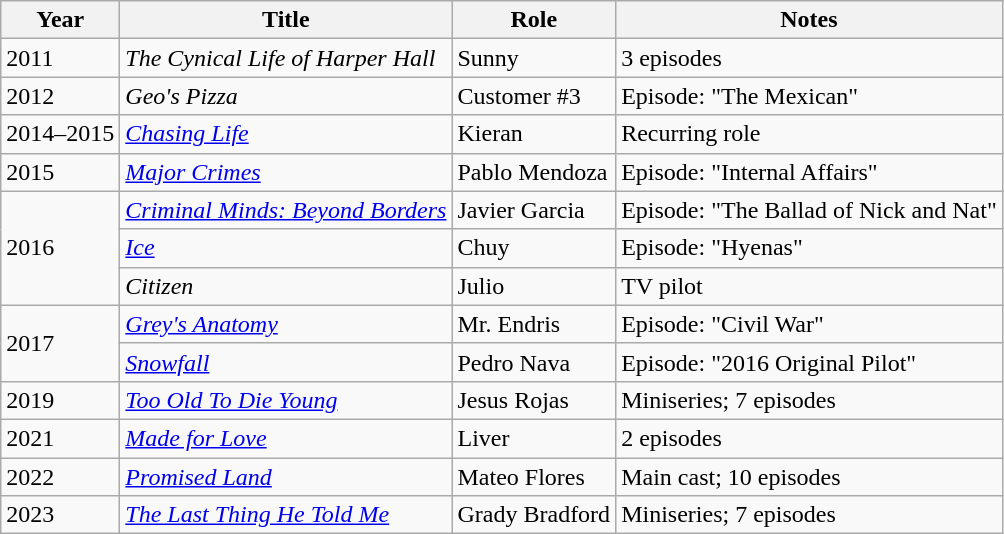<table class="wikitable">
<tr>
<th>Year</th>
<th>Title</th>
<th>Role</th>
<th>Notes</th>
</tr>
<tr>
<td>2011</td>
<td><em>The Cynical Life of Harper Hall</em></td>
<td>Sunny</td>
<td>3 episodes</td>
</tr>
<tr>
<td>2012</td>
<td><em>Geo's Pizza</em></td>
<td>Customer #3</td>
<td>Episode: "The Mexican"</td>
</tr>
<tr>
<td>2014–2015</td>
<td><em><a href='#'>Chasing Life</a></em></td>
<td>Kieran</td>
<td>Recurring role</td>
</tr>
<tr>
<td>2015</td>
<td><em><a href='#'>Major Crimes</a></em></td>
<td>Pablo Mendoza</td>
<td>Episode: "Internal Affairs"</td>
</tr>
<tr>
<td rowspan="3">2016</td>
<td><em><a href='#'>Criminal Minds: Beyond Borders</a></em></td>
<td>Javier Garcia</td>
<td>Episode: "The Ballad of Nick and Nat"</td>
</tr>
<tr>
<td><em><a href='#'>Ice</a></em></td>
<td>Chuy</td>
<td>Episode: "Hyenas"</td>
</tr>
<tr>
<td><em>Citizen</em></td>
<td>Julio</td>
<td>TV pilot</td>
</tr>
<tr>
<td rowspan="2">2017</td>
<td><em><a href='#'>Grey's Anatomy</a></em></td>
<td>Mr. Endris</td>
<td>Episode: "Civil War"</td>
</tr>
<tr>
<td><em><a href='#'>Snowfall</a></em></td>
<td>Pedro Nava</td>
<td>Episode: "2016 Original Pilot"</td>
</tr>
<tr>
<td>2019</td>
<td><em><a href='#'>Too Old To Die Young</a></em></td>
<td>Jesus Rojas</td>
<td>Miniseries; 7 episodes</td>
</tr>
<tr>
<td>2021</td>
<td><em><a href='#'>Made for Love</a></em></td>
<td>Liver</td>
<td>2 episodes</td>
</tr>
<tr>
<td>2022</td>
<td><em><a href='#'> Promised Land</a></em></td>
<td>Mateo Flores</td>
<td>Main cast; 10 episodes</td>
</tr>
<tr>
<td>2023</td>
<td><em><a href='#'>The Last Thing He Told Me</a></em></td>
<td>Grady Bradford</td>
<td>Miniseries; 7 episodes</td>
</tr>
</table>
